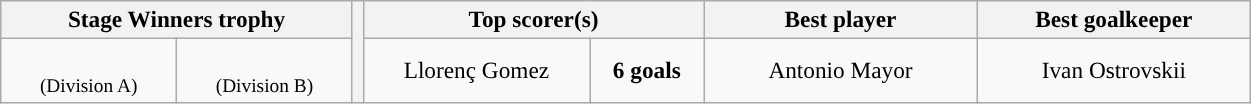<table class="wikitable" style="text-align: center; font-size: 97%;">
<tr>
<th colspan=2 width=220>Stage Winners trophy</th>
<th rowspan=2></th>
<th colspan=2 width=220>Top scorer(s)</th>
<th width=175>Best player</th>
<th width=175>Best goalkeeper</th>
</tr>
<tr align=center style="background:">
<td style="text-align:center;" width=110><br><small>(Division A)</small></td>
<td width=110><br><small>(Division B)</small></td>
<td> Llorenç Gomez</td>
<td><strong>6 goals</strong></td>
<td> Antonio Mayor</td>
<td> Ivan Ostrovskii</td>
</tr>
</table>
